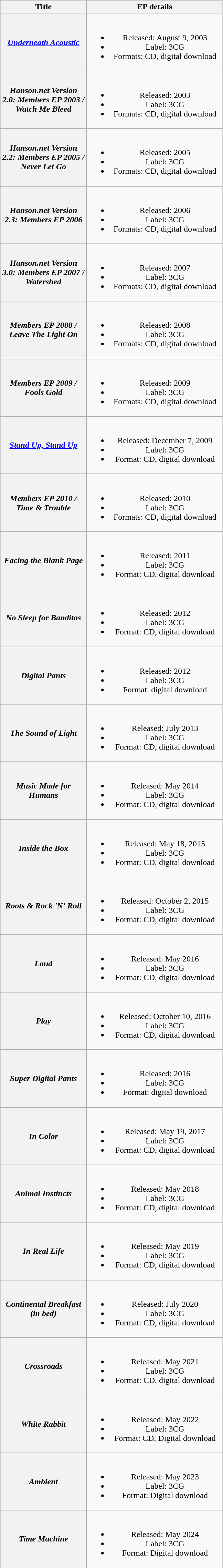<table class="wikitable plainrowheaders" style="text-align:center;" border="1">
<tr>
<th scope="col" style="width:10em;">Title</th>
<th scope="col" style="width:16em;">EP details</th>
</tr>
<tr>
<th scope="row"><em><a href='#'>Underneath Acoustic</a></em></th>
<td><br><ul><li>Released: August 9, 2003</li><li>Label: 3CG</li><li>Formats: CD, digital download</li></ul></td>
</tr>
<tr>
<th scope="row"><em>Hanson.net Version 2.0: Members EP 2003 / Watch Me Bleed</em></th>
<td><br><ul><li>Released: 2003</li><li>Label: 3CG</li><li>Formats: CD, digital download</li></ul></td>
</tr>
<tr>
<th scope="row"><em>Hanson.net Version 2.2: Members EP 2005 / Never Let Go</em></th>
<td><br><ul><li>Released: 2005</li><li>Label: 3CG</li><li>Formats: CD, digital download</li></ul></td>
</tr>
<tr>
<th scope="row"><em>Hanson.net Version 2.3: Members EP 2006</em></th>
<td><br><ul><li>Released: 2006</li><li>Label: 3CG</li><li>Formats: CD, digital download</li></ul></td>
</tr>
<tr>
<th scope="row"><em>Hanson.net Version 3.0: Members EP 2007 / Watershed</em></th>
<td><br><ul><li>Released: 2007</li><li>Label: 3CG</li><li>Formats: CD, digital download</li></ul></td>
</tr>
<tr>
<th scope="row"><em>Members EP 2008 / Leave The Light On</em></th>
<td><br><ul><li>Released: 2008</li><li>Label: 3CG</li><li>Formats: CD, digital download</li></ul></td>
</tr>
<tr>
<th scope="row"><em>Members EP 2009 / Fools Gold</em></th>
<td><br><ul><li>Released: 2009</li><li>Label: 3CG</li><li>Formats: CD, digital download</li></ul></td>
</tr>
<tr>
<th scope="row"><em><a href='#'>Stand Up, Stand Up</a></em></th>
<td><br><ul><li>Released: December 7, 2009</li><li>Label: 3CG</li><li>Format: CD, digital download</li></ul></td>
</tr>
<tr>
<th scope="row"><em>Members EP 2010 / Time & Trouble</em></th>
<td><br><ul><li>Released: 2010</li><li>Label: 3CG</li><li>Formats: CD, digital download</li></ul></td>
</tr>
<tr>
<th scope="row"><em>Facing the Blank Page</em></th>
<td><br><ul><li>Released: 2011</li><li>Label: 3CG</li><li>Format: CD, digital download</li></ul></td>
</tr>
<tr>
<th scope="row"><em>No Sleep for Banditos</em></th>
<td><br><ul><li>Released: 2012</li><li>Label: 3CG</li><li>Format: CD, digital download</li></ul></td>
</tr>
<tr>
<th scope="row"><em>Digital Pants</em></th>
<td><br><ul><li>Released: 2012</li><li>Label: 3CG</li><li>Format: digital download</li></ul></td>
</tr>
<tr>
<th scope="row"><em>The Sound of Light</em></th>
<td><br><ul><li>Released: July 2013</li><li>Label: 3CG</li><li>Format: CD, digital download</li></ul></td>
</tr>
<tr>
<th scope="row"><em>Music Made for Humans</em></th>
<td><br><ul><li>Released: May 2014</li><li>Label: 3CG</li><li>Format: CD, digital download</li></ul></td>
</tr>
<tr>
<th scope="row"><em>Inside the Box</em></th>
<td><br><ul><li>Released: May 18, 2015</li><li>Label: 3CG</li><li>Format: CD,  digital download</li></ul></td>
</tr>
<tr>
<th scope="row"><em>Roots & Rock 'N' Roll</em></th>
<td><br><ul><li>Released: October 2, 2015</li><li>Label: 3CG</li><li>Format: CD, digital download</li></ul></td>
</tr>
<tr>
<th scope="row"><em>Loud</em></th>
<td><br><ul><li>Released: May 2016</li><li>Label: 3CG</li><li>Format: CD, digital download</li></ul></td>
</tr>
<tr>
<th scope="row"><em>Play</em></th>
<td><br><ul><li>Released: October 10, 2016</li><li>Label: 3CG</li><li>Format: CD, digital download</li></ul></td>
</tr>
<tr>
<th scope="row"><em>Super Digital Pants</em></th>
<td><br><ul><li>Released: 2016</li><li>Label: 3CG</li><li>Format: digital download</li></ul></td>
</tr>
<tr>
<th scope="row"><em>In Color</em></th>
<td><br><ul><li>Released: May 19, 2017</li><li>Label: 3CG</li><li>Format: CD, digital download</li></ul></td>
</tr>
<tr>
<th scope="row"><em>Animal Instincts</em></th>
<td><br><ul><li>Released: May 2018</li><li>Label: 3CG</li><li>Format: CD, digital download</li></ul></td>
</tr>
<tr>
<th scope="row"><em>In Real Life</em></th>
<td><br><ul><li>Released: May 2019</li><li>Label: 3CG</li><li>Format: CD, digital download</li></ul></td>
</tr>
<tr>
<th scope="row"><em>Continental Breakfast (in bed)</em></th>
<td><br><ul><li>Released: July 2020</li><li>Label: 3CG</li><li>Format: CD, digital download</li></ul></td>
</tr>
<tr>
<th scope="row"><em>Crossroads</em></th>
<td><br><ul><li>Released: May 2021</li><li>Label: 3CG</li><li>Format: CD, digital download</li></ul></td>
</tr>
<tr>
<th scope="row"><em>White Rabbit</em></th>
<td><br><ul><li>Released: May 2022</li><li>Label: 3CG</li><li>Format: CD, Digital download</li></ul></td>
</tr>
<tr>
<th scope="row"><em>Ambient</em></th>
<td><br><ul><li>Released: May 2023</li><li>Label: 3CG</li><li>Format: Digital download</li></ul></td>
</tr>
<tr>
<th scope="row"><em>Time Machine</em></th>
<td><br><ul><li>Released: May 2024</li><li>Label: 3CG</li><li>Format: Digital download</li></ul></td>
</tr>
</table>
